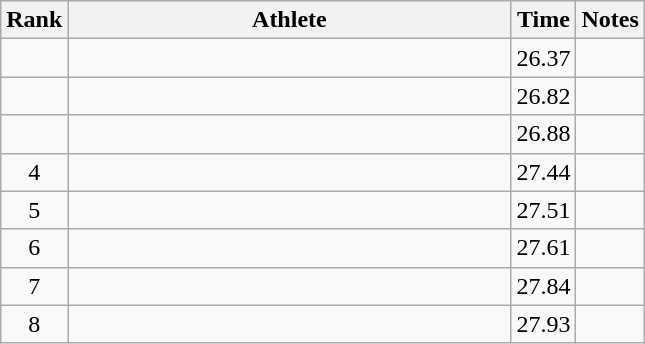<table class="wikitable" style="text-align:center">
<tr>
<th>Rank</th>
<th Style="width:18em">Athlete</th>
<th>Time</th>
<th>Notes</th>
</tr>
<tr>
<td></td>
<td style="text-align:left"></td>
<td>26.37</td>
<td></td>
</tr>
<tr>
<td></td>
<td style="text-align:left"></td>
<td>26.82</td>
<td></td>
</tr>
<tr>
<td></td>
<td style="text-align:left"></td>
<td>26.88</td>
<td></td>
</tr>
<tr>
<td>4</td>
<td style="text-align:left"></td>
<td>27.44</td>
<td></td>
</tr>
<tr>
<td>5</td>
<td style="text-align:left"></td>
<td>27.51</td>
<td></td>
</tr>
<tr>
<td>6</td>
<td style="text-align:left"></td>
<td>27.61</td>
<td></td>
</tr>
<tr>
<td>7</td>
<td style="text-align:left"></td>
<td>27.84</td>
<td></td>
</tr>
<tr>
<td>8</td>
<td style="text-align:left"></td>
<td>27.93</td>
<td></td>
</tr>
</table>
